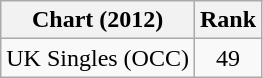<table class="wikitable">
<tr>
<th scope="col">Chart (2012)</th>
<th scope="col">Rank</th>
</tr>
<tr>
<td>UK Singles (OCC)</td>
<td style="text-align:center;">49</td>
</tr>
</table>
